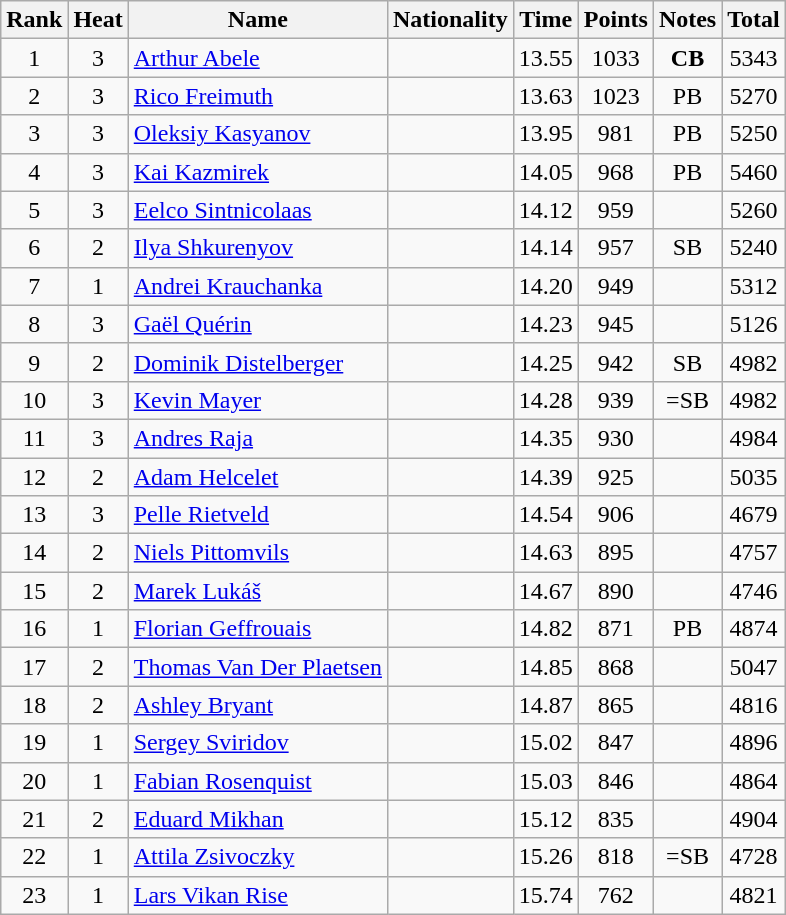<table class="wikitable sortable" style="text-align:center">
<tr>
<th>Rank</th>
<th>Heat</th>
<th>Name</th>
<th>Nationality</th>
<th>Time</th>
<th>Points</th>
<th>Notes</th>
<th>Total</th>
</tr>
<tr>
<td>1</td>
<td>3</td>
<td align="left"><a href='#'>Arthur Abele</a></td>
<td align=left></td>
<td>13.55</td>
<td>1033</td>
<td><strong>CB</strong></td>
<td>5343</td>
</tr>
<tr>
<td>2</td>
<td>3</td>
<td align="left"><a href='#'>Rico Freimuth</a></td>
<td align=left></td>
<td>13.63</td>
<td>1023</td>
<td>PB</td>
<td>5270</td>
</tr>
<tr>
<td>3</td>
<td>3</td>
<td align="left"><a href='#'>Oleksiy Kasyanov</a></td>
<td align=left></td>
<td>13.95</td>
<td>981</td>
<td>PB</td>
<td>5250</td>
</tr>
<tr>
<td>4</td>
<td>3</td>
<td align="left"><a href='#'>Kai Kazmirek</a></td>
<td align=left></td>
<td>14.05</td>
<td>968</td>
<td>PB</td>
<td>5460</td>
</tr>
<tr>
<td>5</td>
<td>3</td>
<td align="left"><a href='#'>Eelco Sintnicolaas</a></td>
<td align=left></td>
<td>14.12</td>
<td>959</td>
<td></td>
<td>5260</td>
</tr>
<tr>
<td>6</td>
<td>2</td>
<td align="left"><a href='#'>Ilya Shkurenyov</a></td>
<td align=left></td>
<td>14.14</td>
<td>957</td>
<td>SB</td>
<td>5240</td>
</tr>
<tr>
<td>7</td>
<td>1</td>
<td align="left"><a href='#'>Andrei Krauchanka</a></td>
<td align=left></td>
<td>14.20</td>
<td>949</td>
<td></td>
<td>5312</td>
</tr>
<tr>
<td>8</td>
<td>3</td>
<td align="left"><a href='#'>Gaël Quérin</a></td>
<td align=left></td>
<td>14.23</td>
<td>945</td>
<td></td>
<td>5126</td>
</tr>
<tr>
<td>9</td>
<td>2</td>
<td align="left"><a href='#'>Dominik Distelberger</a></td>
<td align=left></td>
<td>14.25</td>
<td>942</td>
<td>SB</td>
<td>4982</td>
</tr>
<tr>
<td>10</td>
<td>3</td>
<td align="left"><a href='#'>Kevin Mayer</a></td>
<td align=left></td>
<td>14.28</td>
<td>939</td>
<td>=SB</td>
<td>4982</td>
</tr>
<tr>
<td>11</td>
<td>3</td>
<td align="left"><a href='#'>Andres Raja</a></td>
<td align=left></td>
<td>14.35</td>
<td>930</td>
<td></td>
<td>4984</td>
</tr>
<tr>
<td>12</td>
<td>2</td>
<td align="left"><a href='#'>Adam Helcelet</a></td>
<td align=left></td>
<td>14.39</td>
<td>925</td>
<td></td>
<td>5035</td>
</tr>
<tr>
<td>13</td>
<td>3</td>
<td align="left"><a href='#'>Pelle Rietveld</a></td>
<td align=left></td>
<td>14.54</td>
<td>906</td>
<td></td>
<td>4679</td>
</tr>
<tr>
<td>14</td>
<td>2</td>
<td align="left"><a href='#'>Niels Pittomvils</a></td>
<td align=left></td>
<td>14.63</td>
<td>895</td>
<td></td>
<td>4757</td>
</tr>
<tr>
<td>15</td>
<td>2</td>
<td align="left"><a href='#'>Marek Lukáš</a></td>
<td align=left></td>
<td>14.67</td>
<td>890</td>
<td></td>
<td>4746</td>
</tr>
<tr>
<td>16</td>
<td>1</td>
<td align="left"><a href='#'>Florian Geffrouais</a></td>
<td align=left></td>
<td>14.82</td>
<td>871</td>
<td>PB</td>
<td>4874</td>
</tr>
<tr>
<td>17</td>
<td>2</td>
<td align="left"><a href='#'>Thomas Van Der Plaetsen</a></td>
<td align=left></td>
<td>14.85</td>
<td>868</td>
<td></td>
<td>5047</td>
</tr>
<tr>
<td>18</td>
<td>2</td>
<td align="left"><a href='#'>Ashley Bryant</a></td>
<td align=left></td>
<td>14.87</td>
<td>865</td>
<td></td>
<td>4816</td>
</tr>
<tr>
<td>19</td>
<td>1</td>
<td align="left"><a href='#'>Sergey Sviridov</a></td>
<td align=left></td>
<td>15.02</td>
<td>847</td>
<td></td>
<td>4896</td>
</tr>
<tr>
<td>20</td>
<td>1</td>
<td align="left"><a href='#'>Fabian Rosenquist</a></td>
<td align=left></td>
<td>15.03</td>
<td>846</td>
<td></td>
<td>4864</td>
</tr>
<tr>
<td>21</td>
<td>2</td>
<td align="left"><a href='#'>Eduard Mikhan</a></td>
<td align=left></td>
<td>15.12</td>
<td>835</td>
<td></td>
<td>4904</td>
</tr>
<tr>
<td>22</td>
<td>1</td>
<td align="left"><a href='#'>Attila Zsivoczky</a></td>
<td align=left></td>
<td>15.26</td>
<td>818</td>
<td>=SB</td>
<td>4728</td>
</tr>
<tr>
<td>23</td>
<td>1</td>
<td align="left"><a href='#'>Lars Vikan Rise</a></td>
<td align=left></td>
<td>15.74</td>
<td>762</td>
<td></td>
<td>4821</td>
</tr>
</table>
